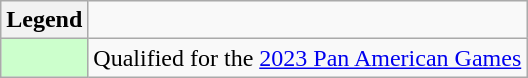<table class="wikitable">
<tr>
<th>Legend</th>
</tr>
<tr>
<td bgcolor="ccffcc"></td>
<td>Qualified for the <a href='#'>2023 Pan American Games</a></td>
</tr>
</table>
